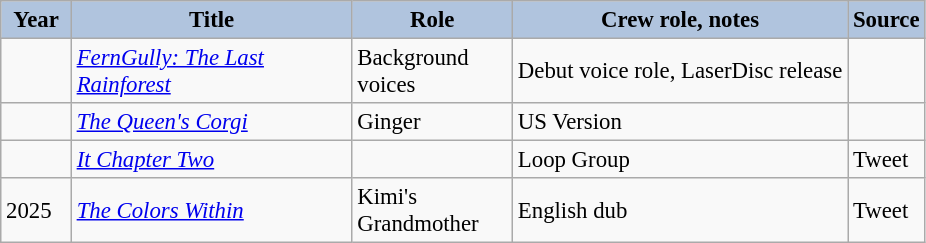<table class="wikitable sortable plainrowheaders" style="width=95%; font-size: 95%;">
<tr>
<th style="background:#b0c4de; width:40px;">Year</th>
<th style="background:#b0c4de; width:180px;">Title</th>
<th style="background:#b0c4de; width:100px;">Role</th>
<th style="background:#b0c4de;" class="unsortable">Crew role, notes </th>
<th style="background:#b0c4de;">Source</th>
</tr>
<tr>
<td></td>
<td><em><a href='#'>FernGully: The Last Rainforest</a></em></td>
<td>Background voices</td>
<td>Debut voice role, LaserDisc release</td>
<td></td>
</tr>
<tr>
<td></td>
<td><em><a href='#'>The Queen's Corgi</a></em></td>
<td>Ginger</td>
<td>US Version</td>
<td></td>
</tr>
<tr>
<td></td>
<td><em><a href='#'>It Chapter Two</a></em></td>
<td></td>
<td>Loop Group</td>
<td>Tweet</td>
</tr>
<tr>
<td>2025</td>
<td><em><a href='#'>The Colors Within</a></em></td>
<td>Kimi's Grandmother</td>
<td>English dub</td>
<td>Tweet</td>
</tr>
</table>
